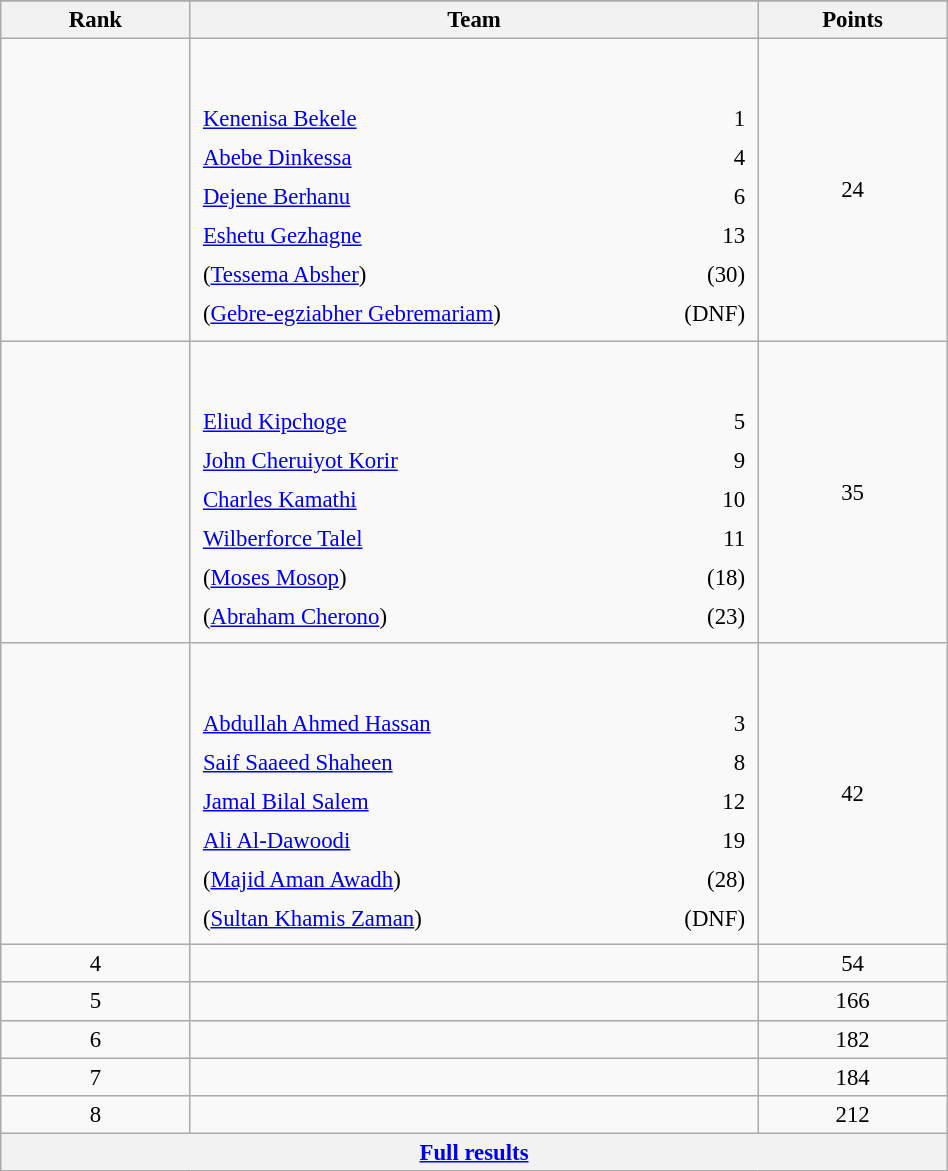<table class="wikitable sortable" style=" text-align:center; font-size:95%;" width="50%">
<tr>
</tr>
<tr>
<th width=10%>Rank</th>
<th width=30%>Team</th>
<th width=10%>Points</th>
</tr>
<tr>
<td align=center></td>
<td align=left> <br><br><table width=100%>
<tr>
<td align=left style="border:0"><a href='#'>Kenenisa Bekele</a></td>
<td align=right style="border:0">1</td>
</tr>
<tr>
<td align=left style="border:0"><a href='#'>Abebe Dinkessa</a></td>
<td align=right style="border:0">4</td>
</tr>
<tr>
<td align=left style="border:0"><a href='#'>Dejene Berhanu</a></td>
<td align=right style="border:0">6</td>
</tr>
<tr>
<td align=left style="border:0"><a href='#'>Eshetu Gezhagne</a></td>
<td align=right style="border:0">13</td>
</tr>
<tr>
<td align=left style="border:0">(<a href='#'>Tessema Absher</a>)</td>
<td align=right style="border:0">(30)</td>
</tr>
<tr>
<td align=left style="border:0">(<a href='#'>Gebre-egziabher Gebremariam</a>)</td>
<td align=right style="border:0">(DNF)</td>
</tr>
</table>
</td>
<td>24</td>
</tr>
<tr>
<td align=center></td>
<td align=left> <br><br><table width=100%>
<tr>
<td align=left style="border:0"><a href='#'>Eliud Kipchoge</a></td>
<td align=right style="border:0">5</td>
</tr>
<tr>
<td align=left style="border:0"><a href='#'>John Cheruiyot Korir</a></td>
<td align=right style="border:0">9</td>
</tr>
<tr>
<td align=left style="border:0"><a href='#'>Charles Kamathi</a></td>
<td align=right style="border:0">10</td>
</tr>
<tr>
<td align=left style="border:0"><a href='#'>Wilberforce Talel</a></td>
<td align=right style="border:0">11</td>
</tr>
<tr>
<td align=left style="border:0">(<a href='#'>Moses Mosop</a>)</td>
<td align=right style="border:0">(18)</td>
</tr>
<tr>
<td align=left style="border:0">(<a href='#'>Abraham Cherono</a>)</td>
<td align=right style="border:0">(23)</td>
</tr>
</table>
</td>
<td>35</td>
</tr>
<tr>
<td align=center></td>
<td align=left> <br><br><table width=100%>
<tr>
<td align=left style="border:0"><a href='#'>Abdullah Ahmed Hassan</a></td>
<td align=right style="border:0">3</td>
</tr>
<tr>
<td align=left style="border:0"><a href='#'>Saif Saaeed Shaheen</a></td>
<td align=right style="border:0">8</td>
</tr>
<tr>
<td align=left style="border:0"><a href='#'>Jamal Bilal Salem</a></td>
<td align=right style="border:0">12</td>
</tr>
<tr>
<td align=left style="border:0"><a href='#'>Ali Al-Dawoodi</a></td>
<td align=right style="border:0">19</td>
</tr>
<tr>
<td align=left style="border:0">(<a href='#'>Majid Aman Awadh</a>)</td>
<td align=right style="border:0">(28)</td>
</tr>
<tr>
<td align=left style="border:0">(<a href='#'>Sultan Khamis Zaman</a>)</td>
<td align=right style="border:0">(DNF)</td>
</tr>
</table>
</td>
<td>42</td>
</tr>
<tr>
<td align=center>4</td>
<td align=left></td>
<td>54</td>
</tr>
<tr>
<td align=center>5</td>
<td align=left></td>
<td>166</td>
</tr>
<tr>
<td align=center>6</td>
<td align=left></td>
<td>182</td>
</tr>
<tr>
<td align=center>7</td>
<td align=left></td>
<td>184</td>
</tr>
<tr>
<td align=center>8</td>
<td align=left></td>
<td>212</td>
</tr>
<tr class="sortbottom">
<th colspan=3 align=center><a href='#'>Full results</a></th>
</tr>
</table>
